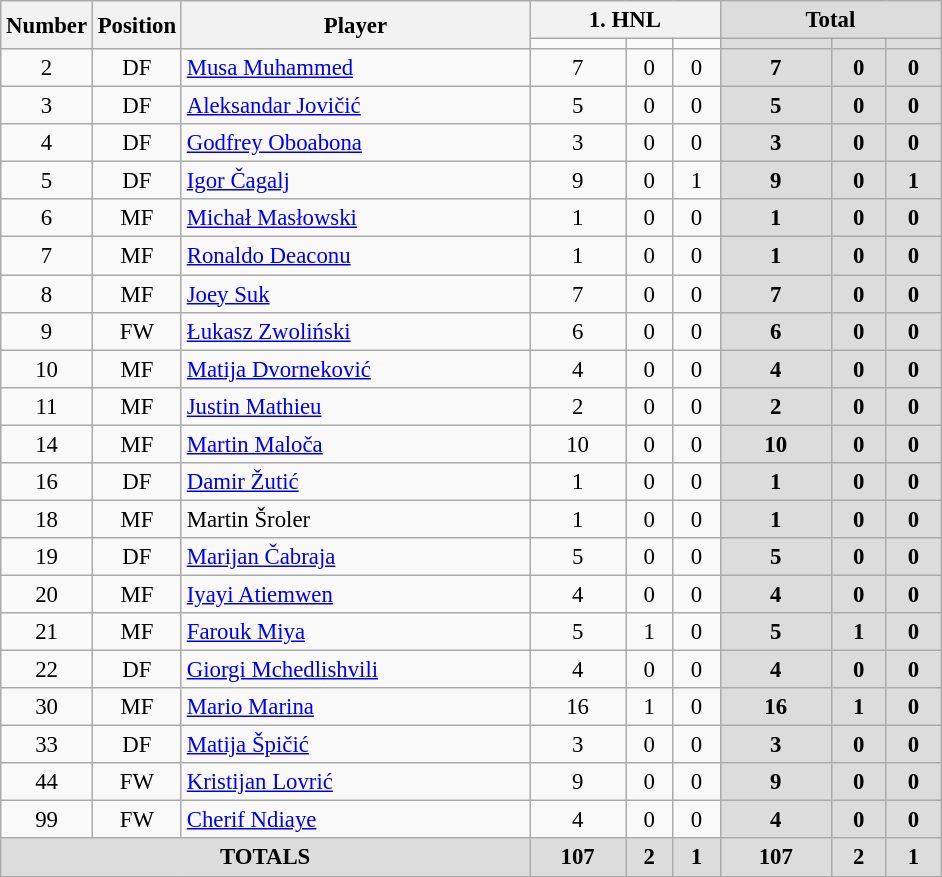<table class="wikitable" style="font-size: 95%; text-align: center;">
<tr>
<th width=40 rowspan="2"  align="center">Number</th>
<th width=40 rowspan="2"  align="center">Position</th>
<th width=225 rowspan="2"  align="center">Player</th>
<th width=120 colspan="3" align="center">1. HNL</th>
<th width=140 colspan="3" align="center" style="background: #DCDCDC">Total</th>
</tr>
<tr>
<td></td>
<td></td>
<td></td>
<th style="background: #DCDCDC"></th>
<th style="background: #DCDCDC"></th>
<th style="background: #DCDCDC"></th>
</tr>
<tr>
<td>2</td>
<td>DF</td>
<td style="text-align:left;"> <a href='#'>Musa Muhammed</a></td>
<td>7</td>
<td>0</td>
<td>0</td>
<th style="background: #DCDCDC">7</th>
<th style="background: #DCDCDC">0</th>
<th style="background: #DCDCDC">0</th>
</tr>
<tr>
<td>3</td>
<td>DF</td>
<td style="text-align:left;"> <a href='#'>Aleksandar Jovičić</a></td>
<td>5</td>
<td>0</td>
<td>0</td>
<th style="background: #DCDCDC">5</th>
<th style="background: #DCDCDC">0</th>
<th style="background: #DCDCDC">0</th>
</tr>
<tr>
<td>4</td>
<td>DF</td>
<td style="text-align:left;"> <a href='#'>Godfrey Oboabona</a></td>
<td>3</td>
<td>0</td>
<td>0</td>
<th style="background: #DCDCDC">3</th>
<th style="background: #DCDCDC">0</th>
<th style="background: #DCDCDC">0</th>
</tr>
<tr>
<td>5</td>
<td>DF</td>
<td style="text-align:left;"> <a href='#'>Igor Čagalj</a></td>
<td>9</td>
<td>0</td>
<td>1</td>
<th style="background: #DCDCDC">9</th>
<th style="background: #DCDCDC">0</th>
<th style="background: #DCDCDC">1</th>
</tr>
<tr>
<td>6</td>
<td>MF</td>
<td style="text-align:left;"> <a href='#'>Michał Masłowski</a></td>
<td>1</td>
<td>0</td>
<td>0</td>
<th style="background: #DCDCDC">1</th>
<th style="background: #DCDCDC">0</th>
<th style="background: #DCDCDC">0</th>
</tr>
<tr>
<td>7</td>
<td>MF</td>
<td style="text-align:left;"> <a href='#'>Ronaldo Deaconu</a></td>
<td>1</td>
<td>0</td>
<td>0</td>
<th style="background: #DCDCDC">1</th>
<th style="background: #DCDCDC">0</th>
<th style="background: #DCDCDC">0</th>
</tr>
<tr>
<td>8</td>
<td>MF</td>
<td style="text-align:left;"> <a href='#'>Joey Suk</a></td>
<td>7</td>
<td>0</td>
<td>0</td>
<th style="background: #DCDCDC">7</th>
<th style="background: #DCDCDC">0</th>
<th style="background: #DCDCDC">0</th>
</tr>
<tr>
<td>9</td>
<td>FW</td>
<td style="text-align:left;"> <a href='#'>Łukasz Zwoliński</a></td>
<td>6</td>
<td>0</td>
<td>0</td>
<th style="background: #DCDCDC">6</th>
<th style="background: #DCDCDC">0</th>
<th style="background: #DCDCDC">0</th>
</tr>
<tr>
<td>10</td>
<td>MF</td>
<td style="text-align:left;"> <a href='#'>Matija Dvorneković</a></td>
<td>4</td>
<td>0</td>
<td>0</td>
<th style="background: #DCDCDC">4</th>
<th style="background: #DCDCDC">0</th>
<th style="background: #DCDCDC">0</th>
</tr>
<tr>
<td>11</td>
<td>MF</td>
<td style="text-align:left;"> <a href='#'>Justin Mathieu</a></td>
<td>2</td>
<td>0</td>
<td>0</td>
<th style="background: #DCDCDC">2</th>
<th style="background: #DCDCDC">0</th>
<th style="background: #DCDCDC">0</th>
</tr>
<tr>
<td>14</td>
<td>MF</td>
<td style="text-align:left;"> <a href='#'>Martin Maloča</a></td>
<td>10</td>
<td>0</td>
<td>0</td>
<th style="background: #DCDCDC">10</th>
<th style="background: #DCDCDC">0</th>
<th style="background: #DCDCDC">0</th>
</tr>
<tr>
<td>16</td>
<td>DF</td>
<td style="text-align:left;"> <a href='#'>Damir Žutić</a></td>
<td>1</td>
<td>0</td>
<td>0</td>
<th style="background: #DCDCDC">1</th>
<th style="background: #DCDCDC">0</th>
<th style="background: #DCDCDC">0</th>
</tr>
<tr>
<td>18</td>
<td>MF</td>
<td style="text-align:left;"> Martin Šroler</td>
<td>1</td>
<td>0</td>
<td>0</td>
<th style="background: #DCDCDC">1</th>
<th style="background: #DCDCDC">0</th>
<th style="background: #DCDCDC">0</th>
</tr>
<tr>
<td>19</td>
<td>DF</td>
<td style="text-align:left;"> <a href='#'>Marijan Čabraja</a></td>
<td>5</td>
<td>0</td>
<td>0</td>
<th style="background: #DCDCDC">5</th>
<th style="background: #DCDCDC">0</th>
<th style="background: #DCDCDC">0</th>
</tr>
<tr>
<td>20</td>
<td>MF</td>
<td style="text-align:left;"> <a href='#'>Iyayi Atiemwen</a></td>
<td>4</td>
<td>0</td>
<td>0</td>
<th style="background: #DCDCDC">4</th>
<th style="background: #DCDCDC">0</th>
<th style="background: #DCDCDC">0</th>
</tr>
<tr>
<td>21</td>
<td>MF</td>
<td style="text-align:left;"> <a href='#'>Farouk Miya</a></td>
<td>5</td>
<td>1</td>
<td>0</td>
<th style="background: #DCDCDC">5</th>
<th style="background: #DCDCDC">1</th>
<th style="background: #DCDCDC">0</th>
</tr>
<tr>
<td>22</td>
<td>DF</td>
<td style="text-align:left;"> <a href='#'>Giorgi Mchedlishvili</a></td>
<td>4</td>
<td>0</td>
<td>0</td>
<th style="background: #DCDCDC">4</th>
<th style="background: #DCDCDC">0</th>
<th style="background: #DCDCDC">0</th>
</tr>
<tr>
<td>30</td>
<td>MF</td>
<td style="text-align:left;"> <a href='#'>Mario Marina</a></td>
<td>16</td>
<td>1</td>
<td>0</td>
<th style="background: #DCDCDC">16</th>
<th style="background: #DCDCDC">1</th>
<th style="background: #DCDCDC">0</th>
</tr>
<tr>
<td>33</td>
<td>DF</td>
<td style="text-align:left;"> <a href='#'>Matija Špičić</a></td>
<td>3</td>
<td>0</td>
<td>0</td>
<th style="background: #DCDCDC">3</th>
<th style="background: #DCDCDC">0</th>
<th style="background: #DCDCDC">0</th>
</tr>
<tr>
<td>44</td>
<td>FW</td>
<td style="text-align:left;"> <a href='#'>Kristijan Lovrić</a></td>
<td>9</td>
<td>0</td>
<td>0</td>
<th style="background: #DCDCDC">9</th>
<th style="background: #DCDCDC">0</th>
<th style="background: #DCDCDC">0</th>
</tr>
<tr>
<td>99</td>
<td>FW</td>
<td style="text-align:left;"> <a href='#'>Cherif Ndiaye</a></td>
<td>4</td>
<td>0</td>
<td>0</td>
<th style="background: #DCDCDC">4</th>
<th style="background: #DCDCDC">0</th>
<th style="background: #DCDCDC">0</th>
</tr>
<tr>
<th colspan="3" align="center" style="background: #DCDCDC">TOTALS</th>
<th style="background: #DCDCDC">107</th>
<th style="background: #DCDCDC">2</th>
<th style="background: #DCDCDC">1</th>
<th style="background: #DCDCDC">107</th>
<th style="background: #DCDCDC">2</th>
<th style="background: #DCDCDC">1</th>
</tr>
<tr>
</tr>
</table>
